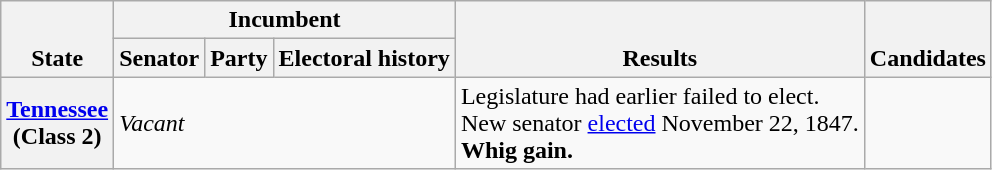<table class=wikitable>
<tr valign=bottom>
<th rowspan=2>State</th>
<th colspan=3>Incumbent</th>
<th rowspan=2>Results</th>
<th rowspan=2>Candidates</th>
</tr>
<tr valign=bottom>
<th>Senator</th>
<th>Party</th>
<th>Electoral history</th>
</tr>
<tr>
<th><a href='#'>Tennessee</a><br>(Class 2)</th>
<td colspan=3><em>Vacant</em></td>
<td>Legislature had earlier failed to elect.<br>New senator <a href='#'>elected</a> November 22, 1847.<br><strong>Whig gain.</strong></td>
<td nowrap></td>
</tr>
</table>
